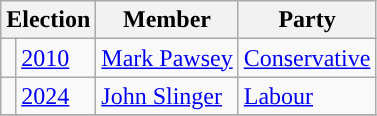<table class="wikitable">
<tr>
<th colspan="2">Election</th>
<th>Member</th>
<th>Party</th>
</tr>
<tr>
<td style="color:inherit;background-color: "></td>
<td><a href='#'>2010</a></td>
<td><a href='#'>Mark Pawsey</a></td>
<td><a href='#'>Conservative</a></td>
</tr>
<tr>
<td style="color:inherit;background-color: "></td>
<td><a href='#'>2024</a></td>
<td><a href='#'>John Slinger</a></td>
<td><a href='#'>Labour</a></td>
</tr>
<tr>
</tr>
</table>
